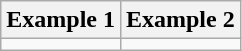<table class="wikitable">
<tr>
<th>Example 1</th>
<th>Example 2</th>
</tr>
<tr>
<td></td>
<td></td>
</tr>
</table>
